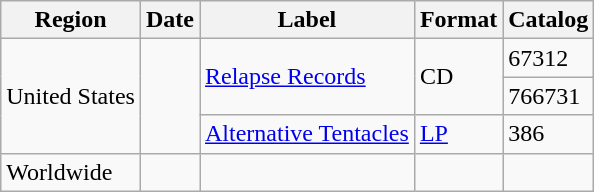<table class="wikitable">
<tr>
<th>Region</th>
<th>Date</th>
<th>Label</th>
<th>Format</th>
<th>Catalog</th>
</tr>
<tr>
<td rowspan="3">United States</td>
<td rowspan="3"></td>
<td rowspan="2"><a href='#'>Relapse Records</a></td>
<td rowspan="2">CD</td>
<td>67312</td>
</tr>
<tr>
<td>766731</td>
</tr>
<tr>
<td><a href='#'>Alternative Tentacles</a></td>
<td><a href='#'>LP</a></td>
<td>386</td>
</tr>
<tr>
<td>Worldwide</td>
<td></td>
<td></td>
<td></td>
<td></td>
</tr>
</table>
